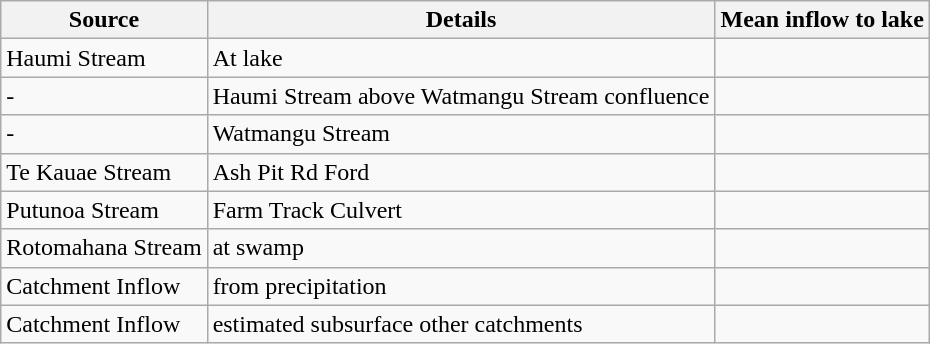<table class="wikitable">
<tr>
<th>Source</th>
<th>Details</th>
<th>Mean inflow to lake</th>
</tr>
<tr>
<td>Haumi Stream</td>
<td>At lake</td>
<td></td>
</tr>
<tr>
<td>-</td>
<td>Haumi Stream above Watmangu Stream confluence</td>
<td></td>
</tr>
<tr>
<td>-</td>
<td>Watmangu Stream</td>
<td></td>
</tr>
<tr>
<td>Te Kauae Stream</td>
<td>Ash Pit Rd Ford</td>
<td></td>
</tr>
<tr>
<td>Putunoa Stream</td>
<td>Farm Track Culvert</td>
<td></td>
</tr>
<tr>
<td>Rotomahana Stream</td>
<td>at swamp</td>
<td></td>
</tr>
<tr>
<td>Catchment Inflow</td>
<td>from precipitation</td>
<td></td>
</tr>
<tr>
<td>Catchment Inflow</td>
<td>estimated subsurface other catchments</td>
<td></td>
</tr>
</table>
